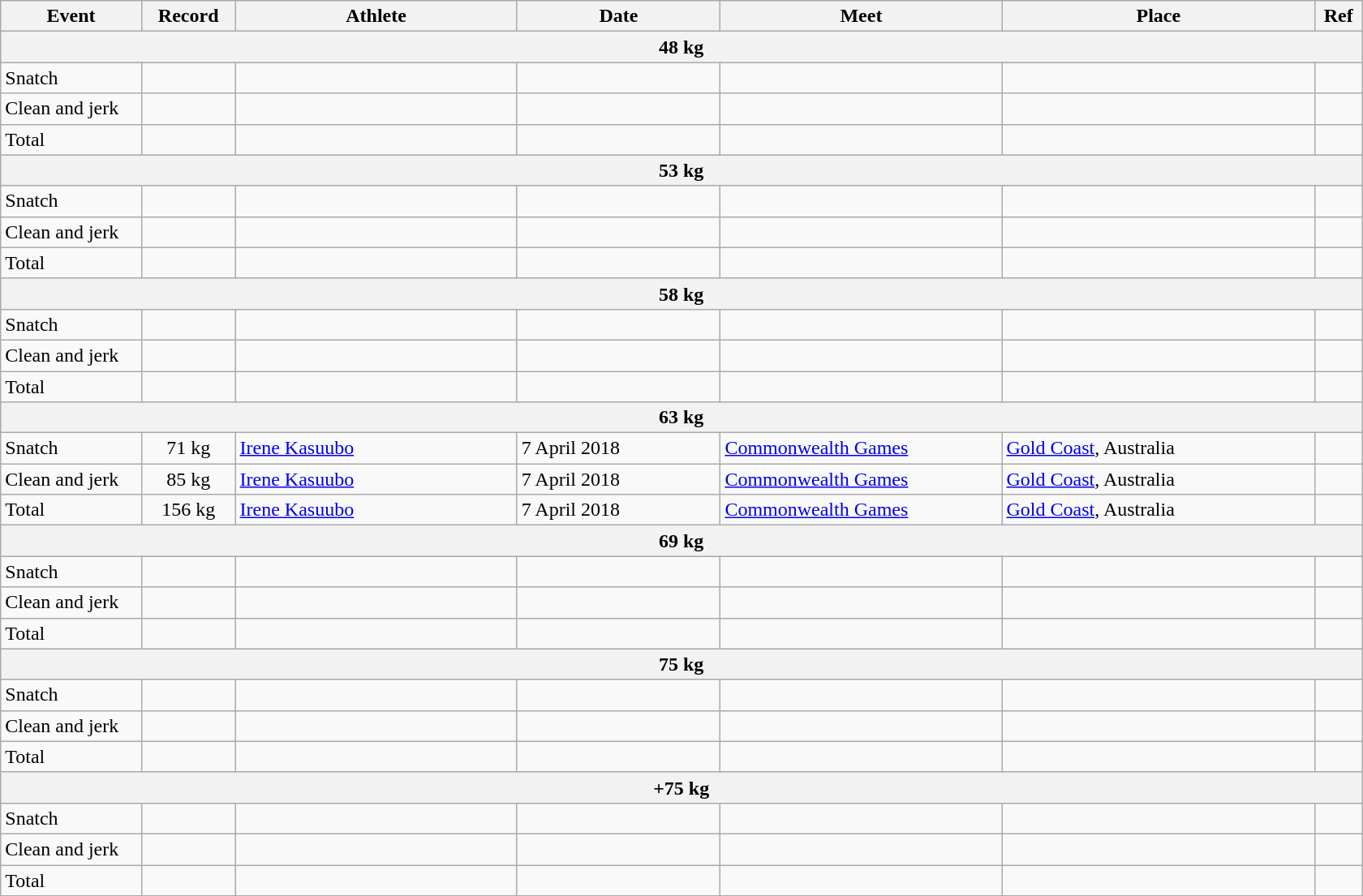<table class="wikitable">
<tr>
<th width=9%>Event</th>
<th width=6%>Record</th>
<th width=18%>Athlete</th>
<th width=13%>Date</th>
<th width=18%>Meet</th>
<th width=20%>Place</th>
<th width=3%>Ref</th>
</tr>
<tr bgcolor="#DDDDDD">
<th colspan="8">48 kg</th>
</tr>
<tr>
<td>Snatch</td>
<td></td>
<td></td>
<td></td>
<td></td>
<td></td>
<td></td>
</tr>
<tr>
<td>Clean and jerk</td>
<td></td>
<td></td>
<td></td>
<td></td>
<td></td>
<td></td>
</tr>
<tr>
<td>Total</td>
<td></td>
<td></td>
<td></td>
<td></td>
<td></td>
<td></td>
</tr>
<tr bgcolor="#DDDDDD">
<th colspan="8">53 kg</th>
</tr>
<tr>
<td>Snatch</td>
<td></td>
<td></td>
<td></td>
<td></td>
<td></td>
<td></td>
</tr>
<tr>
<td>Clean and jerk</td>
<td align="center"></td>
<td></td>
<td></td>
<td></td>
<td></td>
<td></td>
</tr>
<tr>
<td>Total</td>
<td></td>
<td></td>
<td></td>
<td></td>
<td></td>
<td></td>
</tr>
<tr bgcolor="#DDDDDD">
<th colspan="8">58 kg</th>
</tr>
<tr>
<td>Snatch</td>
<td></td>
<td></td>
<td></td>
<td></td>
<td></td>
<td></td>
</tr>
<tr>
<td>Clean and jerk</td>
<td></td>
<td></td>
<td></td>
<td></td>
<td></td>
<td></td>
</tr>
<tr>
<td>Total</td>
<td></td>
<td></td>
<td></td>
<td></td>
<td></td>
<td></td>
</tr>
<tr bgcolor="#DDDDDD">
<th colspan="8">63 kg</th>
</tr>
<tr>
<td>Snatch</td>
<td align="center">71 kg</td>
<td><a href='#'>Irene Kasuubo</a></td>
<td>7 April 2018</td>
<td><a href='#'>Commonwealth Games</a></td>
<td><a href='#'>Gold Coast</a>, Australia</td>
<td></td>
</tr>
<tr>
<td>Clean and jerk</td>
<td align="center">85 kg</td>
<td><a href='#'>Irene Kasuubo</a></td>
<td>7 April 2018</td>
<td><a href='#'>Commonwealth Games</a></td>
<td><a href='#'>Gold Coast</a>, Australia</td>
<td></td>
</tr>
<tr>
<td>Total</td>
<td align="center">156 kg</td>
<td><a href='#'>Irene Kasuubo</a></td>
<td>7 April 2018</td>
<td><a href='#'>Commonwealth Games</a></td>
<td><a href='#'>Gold Coast</a>, Australia</td>
<td></td>
</tr>
<tr bgcolor="#DDDDDD">
<th colspan="8">69 kg</th>
</tr>
<tr>
<td>Snatch</td>
<td></td>
<td></td>
<td></td>
<td></td>
<td></td>
<td></td>
</tr>
<tr>
<td>Clean and jerk</td>
<td></td>
<td></td>
<td></td>
<td></td>
<td></td>
<td></td>
</tr>
<tr>
<td>Total</td>
<td></td>
<td></td>
<td></td>
<td></td>
<td></td>
<td></td>
</tr>
<tr bgcolor="#DDDDDD">
<th colspan="8">75 kg</th>
</tr>
<tr>
<td>Snatch</td>
<td></td>
<td></td>
<td></td>
<td></td>
<td></td>
<td></td>
</tr>
<tr>
<td>Clean and jerk</td>
<td></td>
<td></td>
<td></td>
<td></td>
<td></td>
<td></td>
</tr>
<tr>
<td>Total</td>
<td></td>
<td></td>
<td></td>
<td></td>
<td></td>
<td></td>
</tr>
<tr bgcolor="#DDDDDD">
<th colspan="8">+75 kg</th>
</tr>
<tr>
<td>Snatch</td>
<td align="center"></td>
<td></td>
<td></td>
<td></td>
<td></td>
<td></td>
</tr>
<tr>
<td>Clean and jerk</td>
<td></td>
<td></td>
<td></td>
<td></td>
<td></td>
<td></td>
</tr>
<tr>
<td>Total</td>
<td align="center"></td>
<td></td>
<td></td>
<td></td>
<td></td>
<td></td>
</tr>
</table>
